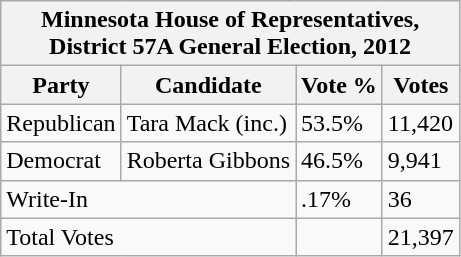<table class="wikitable">
<tr>
<th colspan="4"><strong>Minnesota House of Representatives,</strong><br><strong>District 57A General Election, 2012</strong></th>
</tr>
<tr>
<th>Party</th>
<th>Candidate</th>
<th>Vote %</th>
<th>Votes</th>
</tr>
<tr>
<td>Republican</td>
<td>Tara Mack (inc.)</td>
<td>53.5%</td>
<td>11,420</td>
</tr>
<tr>
<td>Democrat</td>
<td>Roberta Gibbons</td>
<td>46.5%</td>
<td>9,941</td>
</tr>
<tr>
<td colspan="2">Write-In</td>
<td>.17%</td>
<td>36</td>
</tr>
<tr>
<td colspan="2">Total Votes</td>
<td></td>
<td>21,397</td>
</tr>
</table>
